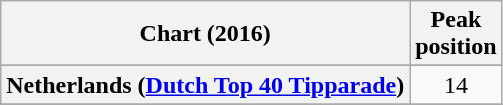<table class="wikitable sortable plainrowheaders" style="text-align:center">
<tr>
<th scope="col">Chart (2016)</th>
<th scope="col">Peak<br> position</th>
</tr>
<tr>
</tr>
<tr>
</tr>
<tr>
</tr>
<tr>
</tr>
<tr>
</tr>
<tr>
</tr>
<tr>
<th scope="row">Netherlands (<a href='#'>Dutch Top 40 Tipparade</a>)</th>
<td align="center">14</td>
</tr>
<tr>
</tr>
<tr>
</tr>
<tr>
</tr>
<tr>
</tr>
</table>
